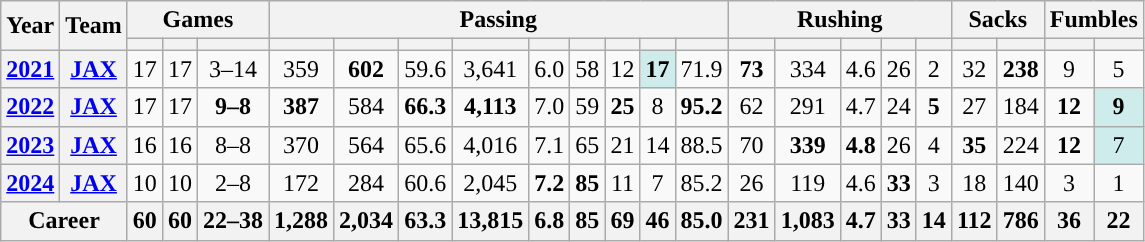<table class="wikitable" style="text-align:center;">
<tr>
<th rowspan="2">Year</th>
<th rowspan="2">Team</th>
<th colspan="3">Games</th>
<th colspan="9">Passing</th>
<th colspan="5">Rushing</th>
<th colspan="2">Sacks</th>
<th colspan="2">Fumbles</th>
</tr>
<tr>
<th></th>
<th></th>
<th></th>
<th></th>
<th></th>
<th></th>
<th></th>
<th></th>
<th></th>
<th></th>
<th></th>
<th></th>
<th></th>
<th></th>
<th></th>
<th></th>
<th></th>
<th></th>
<th></th>
<th></th>
<th></th>
</tr>
<tr>
<th><a href='#'>2021</a></th>
<th><a href='#'>JAX</a></th>
<td>17</td>
<td>17</td>
<td>3–14</td>
<td>359</td>
<td><strong>602</strong></td>
<td>59.6</td>
<td>3,641</td>
<td>6.0</td>
<td>58</td>
<td>12</td>
<td style="background:#cfecec;"><strong>17</strong></td>
<td>71.9</td>
<td><strong>73</strong></td>
<td>334</td>
<td>4.6</td>
<td>26</td>
<td>2</td>
<td>32</td>
<td><strong>238</strong></td>
<td>9</td>
<td>5</td>
</tr>
<tr>
<th><a href='#'>2022</a></th>
<th><a href='#'>JAX</a></th>
<td>17</td>
<td>17</td>
<td><strong>9–8</strong></td>
<td><strong>387</strong></td>
<td>584</td>
<td><strong>66.3</strong></td>
<td><strong>4,113</strong></td>
<td>7.0</td>
<td>59</td>
<td><strong>25</strong></td>
<td>8</td>
<td><strong>95.2</strong></td>
<td>62</td>
<td>291</td>
<td>4.7</td>
<td>24</td>
<td><strong>5</strong></td>
<td>27</td>
<td>184</td>
<td><strong>12</strong></td>
<td style="background:#cfecec;"><strong>9</strong></td>
</tr>
<tr>
<th><a href='#'>2023</a></th>
<th><a href='#'>JAX</a></th>
<td>16</td>
<td>16</td>
<td>8–8</td>
<td>370</td>
<td>564</td>
<td>65.6</td>
<td>4,016</td>
<td>7.1</td>
<td>65</td>
<td>21</td>
<td>14</td>
<td>88.5</td>
<td>70</td>
<td><strong>339</strong></td>
<td><strong>4.8</strong></td>
<td>26</td>
<td>4</td>
<td><strong>35</strong></td>
<td>224</td>
<td><strong>12</strong></td>
<td style="background:#cfecec;">7</td>
</tr>
<tr>
<th><a href='#'>2024</a></th>
<th><a href='#'>JAX</a></th>
<td>10</td>
<td>10</td>
<td>2–8</td>
<td>172</td>
<td>284</td>
<td>60.6</td>
<td>2,045</td>
<td><strong>7.2</strong></td>
<td><strong>85</strong></td>
<td>11</td>
<td>7</td>
<td>85.2</td>
<td>26</td>
<td>119</td>
<td>4.6</td>
<td><strong>33</strong></td>
<td>3</td>
<td>18</td>
<td>140</td>
<td>3</td>
<td>1</td>
</tr>
<tr>
<th colspan="2">Career</th>
<th>60</th>
<th>60</th>
<th>22–38</th>
<th>1,288</th>
<th>2,034</th>
<th>63.3</th>
<th>13,815</th>
<th>6.8</th>
<th>85</th>
<th>69</th>
<th>46</th>
<th>85.0</th>
<th>231</th>
<th>1,083</th>
<th>4.7</th>
<th>33</th>
<th>14</th>
<th>112</th>
<th>786</th>
<th>36</th>
<th>22</th>
</tr>
</table>
